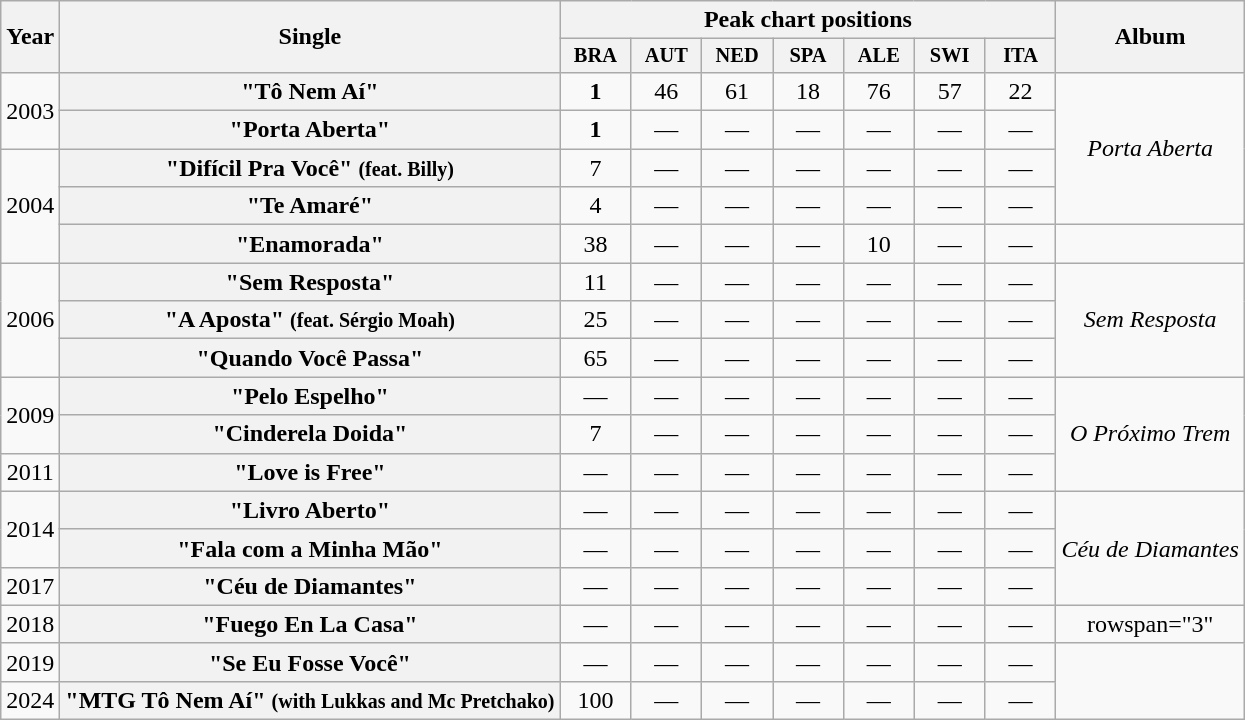<table class="wikitable plainrowheaders" style="text-align:center;" border="1">
<tr>
<th scope="col" rowspan="2">Year</th>
<th scope="col" rowspan="2">Single</th>
<th scope="col" colspan="7">Peak chart positions</th>
<th scope="col" rowspan="2">Album</th>
</tr>
<tr>
<th scope="col" style="width:3em;font-size:85%;">BRA</th>
<th scope="col" style="width:3em;font-size:85%;">AUT</th>
<th scope="col" style="width:3em;font-size:85%;">NED</th>
<th scope="col" style="width:3em;font-size:85%;">SPA</th>
<th scope="col" style="width:3em;font-size:85%;">ALE</th>
<th scope="col" style="width:3em;font-size:85%;">SWI</th>
<th scope="col" style="width:3em;font-size:85%;">ITA</th>
</tr>
<tr>
<td rowspan="2">2003</td>
<th scope="row">"Tô Nem Aí"</th>
<td><strong>1</strong></td>
<td>46</td>
<td>61</td>
<td>18</td>
<td>76</td>
<td>57</td>
<td>22</td>
<td rowspan="4"><em>Porta Aberta</em></td>
</tr>
<tr>
<th scope="row">"Porta Aberta"</th>
<td><strong>1</strong></td>
<td>—</td>
<td>—</td>
<td>—</td>
<td>—</td>
<td>—</td>
<td>—</td>
</tr>
<tr>
<td rowspan="3">2004</td>
<th scope="row">"Difícil Pra Você" <small>(feat. Billy)</small></th>
<td>7</td>
<td>—</td>
<td>—</td>
<td>—</td>
<td>—</td>
<td>—</td>
<td>—</td>
</tr>
<tr>
<th scope="row">"Te Amaré"</th>
<td>4</td>
<td>—</td>
<td>—</td>
<td>—</td>
<td>—</td>
<td>—</td>
<td>—</td>
</tr>
<tr>
<th scope="row">"Enamorada"</th>
<td>38</td>
<td>—</td>
<td>—</td>
<td>—</td>
<td>10</td>
<td>—</td>
<td>—</td>
<td></td>
</tr>
<tr>
<td rowspan="3">2006</td>
<th scope="row">"Sem Resposta"</th>
<td>11</td>
<td>—</td>
<td>—</td>
<td>—</td>
<td>—</td>
<td>—</td>
<td>—</td>
<td rowspan="3"><em>Sem Resposta</em></td>
</tr>
<tr>
<th scope="row">"A Aposta" <small>(feat. Sérgio Moah)</small></th>
<td>25</td>
<td>—</td>
<td>—</td>
<td>—</td>
<td>—</td>
<td>—</td>
<td>—</td>
</tr>
<tr>
<th scope="row">"Quando Você Passa"</th>
<td>65</td>
<td>—</td>
<td>—</td>
<td>—</td>
<td>—</td>
<td>—</td>
<td>—</td>
</tr>
<tr>
<td rowspan="2">2009</td>
<th scope="row">"Pelo Espelho"</th>
<td>—</td>
<td>—</td>
<td>—</td>
<td>—</td>
<td>—</td>
<td>—</td>
<td>—</td>
<td rowspan="3"><em>O Próximo Trem</em></td>
</tr>
<tr>
<th scope="row">"Cinderela Doida"</th>
<td>7</td>
<td>—</td>
<td>—</td>
<td>—</td>
<td>—</td>
<td>—</td>
<td>—</td>
</tr>
<tr>
<td rowspan="1">2011</td>
<th scope="row">"Love is Free"</th>
<td>—</td>
<td>—</td>
<td>—</td>
<td>—</td>
<td>—</td>
<td>—</td>
<td>—</td>
</tr>
<tr>
<td rowspan="2">2014</td>
<th scope="row">"Livro Aberto"</th>
<td>—</td>
<td>—</td>
<td>—</td>
<td>—</td>
<td>—</td>
<td>—</td>
<td>—</td>
<td rowspan="3"><em>Céu de Diamantes</em></td>
</tr>
<tr>
<th scope="row">"Fala com a Minha Mão"</th>
<td>—</td>
<td>—</td>
<td>—</td>
<td>—</td>
<td>—</td>
<td>—</td>
<td>—</td>
</tr>
<tr>
<td rowspan="1">2017</td>
<th scope="row">"Céu de Diamantes"</th>
<td>—</td>
<td>—</td>
<td>—</td>
<td>—</td>
<td>—</td>
<td>—</td>
<td>—</td>
</tr>
<tr>
<td rowspan="1">2018</td>
<th scope="row">"Fuego En La Casa"</th>
<td>—</td>
<td>—</td>
<td>—</td>
<td>—</td>
<td>—</td>
<td>—</td>
<td>—</td>
<td>rowspan="3" </td>
</tr>
<tr>
<td rowspan="1">2019</td>
<th scope="row">"Se Eu Fosse Você"</th>
<td>—</td>
<td>—</td>
<td>—</td>
<td>—</td>
<td>—</td>
<td>—</td>
<td>—</td>
</tr>
<tr>
<td rowspan="1">2024</td>
<th scope="row">"MTG Tô Nem Aí" <small>(with Lukkas and Mc Pretchako)</small></th>
<td>100</td>
<td>—</td>
<td>—</td>
<td>—</td>
<td>—</td>
<td>—</td>
<td>—</td>
</tr>
</table>
